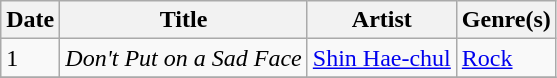<table class="wikitable" style="text-align: left;">
<tr>
<th>Date</th>
<th>Title</th>
<th>Artist</th>
<th>Genre(s)</th>
</tr>
<tr>
<td>1</td>
<td><em>Don't Put on a Sad Face</em></td>
<td><a href='#'>Shin Hae-chul</a></td>
<td><a href='#'>Rock</a></td>
</tr>
<tr>
</tr>
</table>
